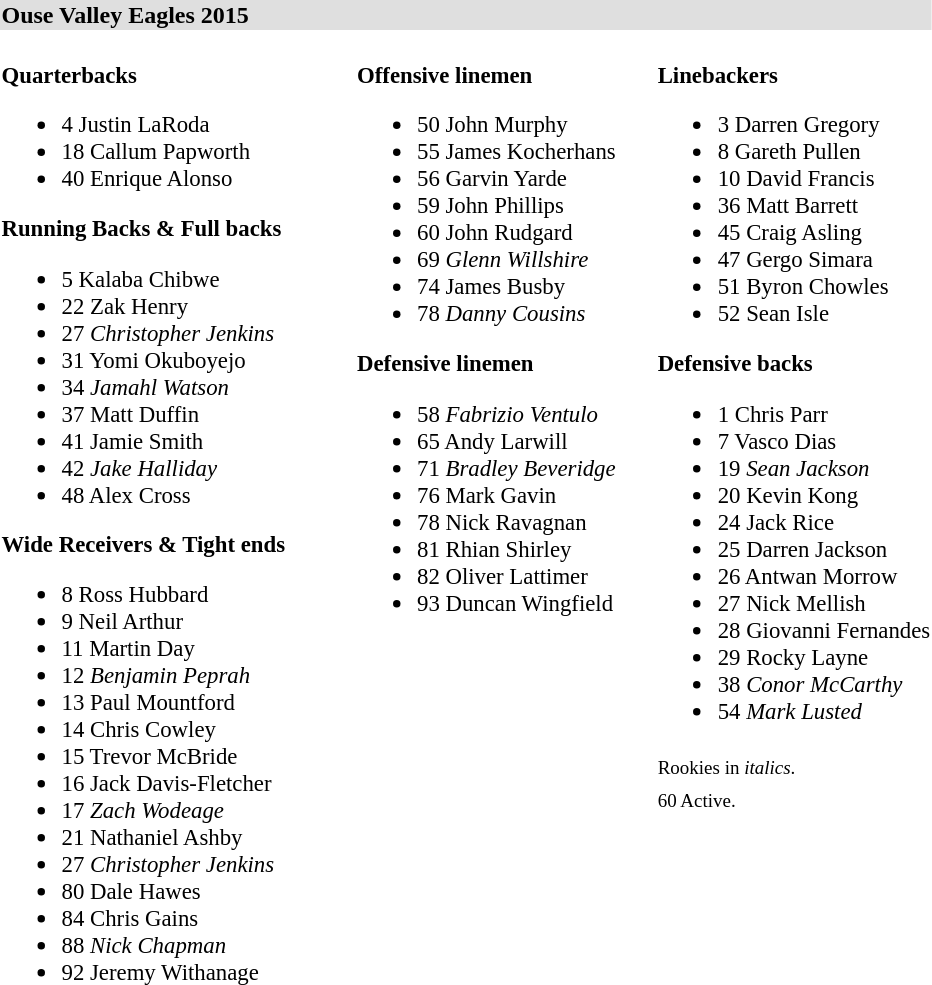<table class="toccolours" style="text-align: left;">
<tr>
<th colspan="20" style="background-color:#dfdfdf;text-color:black"><div><strong>Ouse Valley Eagles 2015</strong></div></th>
</tr>
<tr>
<td style="font-size: 95%;" valign="top"><br><strong>Quarterbacks</strong><ul><li>4 Justin LaRoda</li><li>18 Callum Papworth</li><li>40 Enrique Alonso</li></ul><strong>Running Backs & Full backs</strong><ul><li>5 Kalaba Chibwe</li><li>22 Zak Henry</li><li>27 <em>Christopher Jenkins</em></li><li>31 Yomi Okuboyejo</li><li>34 <em>Jamahl Watson</em></li><li>37 Matt Duffin</li><li>41 Jamie Smith</li><li>42 <em>Jake Halliday</em></li><li>48 Alex Cross</li></ul><strong>Wide Receivers & Tight ends</strong><ul><li>8 Ross Hubbard</li><li>9 Neil Arthur</li><li>11 Martin Day</li><li>12 <em>Benjamin Peprah</em></li><li>13 Paul Mountford</li><li>14 Chris Cowley</li><li>15 Trevor McBride</li><li>16 Jack Davis-Fletcher</li><li>17 <em>Zach Wodeage</em></li><li>21 Nathaniel Ashby</li><li>27 <em>Christopher Jenkins</em></li><li>80 Dale Hawes</li><li>84 Chris Gains</li><li>88 <em>Nick Chapman</em></li><li>92 Jeremy Withanage</li></ul></td>
<td style="width: 40px;"></td>
<td style="font-size: 95%;" valign="top"><br><strong>Offensive linemen</strong><ul><li>50 John Murphy</li><li>55 James Kocherhans</li><li>56 Garvin Yarde</li><li>59 John Phillips</li><li>60 John Rudgard</li><li>69 <em>Glenn Willshire</em></li><li>74 James Busby</li><li>78 <em>Danny Cousins</em></li></ul><strong>Defensive linemen</strong><ul><li>58 <em>Fabrizio Ventulo</em></li><li>65 Andy Larwill</li><li>71 <em>Bradley Beveridge</em></li><li>76 Mark Gavin</li><li>78 Nick Ravagnan</li><li>81 Rhian Shirley</li><li>82 Oliver Lattimer</li><li>93 Duncan Wingfield</li></ul></td>
<td style="width: 20px;"></td>
<td style="font-size: 95%;" valign="top"><br><strong>Linebackers</strong><ul><li>3 Darren Gregory</li><li>8 Gareth Pullen</li><li>10 David Francis</li><li>36 Matt Barrett</li><li>45 Craig Asling</li><li>47 Gergo Simara</li><li>51 Byron Chowles</li><li>52 Sean Isle</li></ul><strong>Defensive backs</strong><ul><li>1 Chris Parr</li><li>7 Vasco Dias</li><li>19 <em>Sean Jackson</em></li><li>20 Kevin Kong</li><li>24 Jack Rice</li><li>25 Darren Jackson</li><li>26 Antwan Morrow</li><li>27 Nick Mellish</li><li>28 Giovanni Fernandes</li><li>29 Rocky Layne</li><li>38 <em>Conor McCarthy</em></li><li>54 <em>Mark Lusted</em></li></ul><sub>Rookies in <em>italics</em>.</sub><br>
<sub>60 Active.</sub></td>
</tr>
</table>
